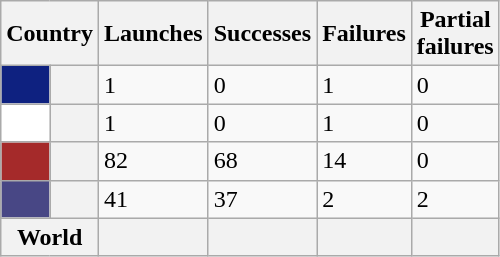<table class="wikitable sortable">
<tr>
<th colspan=2>Country</th>
<th>Launches</th>
<th>Successes</th>
<th>Failures</th>
<th>Partial <br> failures</th>
</tr>
<tr>
<th scope=row style="background:#0e2180;"></th>
<th style="text-align:left;"></th>
<td>1</td>
<td>0</td>
<td>1</td>
<td>0</td>
</tr>
<tr>
<th scope=row style="background:#ffffff;"></th>
<th style="text-align:left;"></th>
<td>1</td>
<td>0</td>
<td>1</td>
<td>0</td>
</tr>
<tr>
<th scope=row style="background:#a52a2a;"></th>
<th style="text-align:left;"></th>
<td>82</td>
<td>68</td>
<td>14</td>
<td>0</td>
</tr>
<tr>
<th scope=row style="background:#484785;"></th>
<th style="text-align:left;"></th>
<td>41</td>
<td>37</td>
<td>2</td>
<td>2</td>
</tr>
<tr class="sortbottom">
<th colspan="2">World</th>
<th></th>
<th></th>
<th></th>
<th></th>
</tr>
</table>
